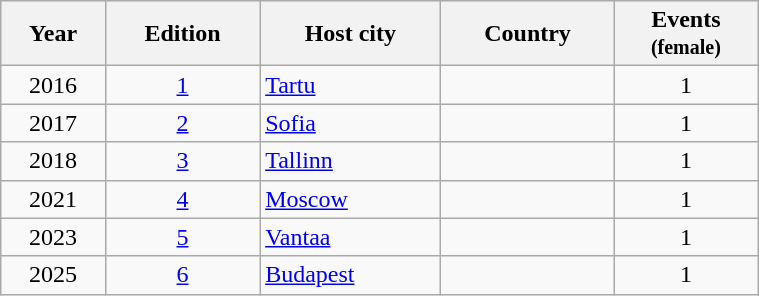<table class="wikitable" style="border-collapse: collapse; width:40%;">
<tr bgcolor="efefef">
<th>Year</th>
<th>Edition</th>
<th>Host city</th>
<th>Country</th>
<th>Events<small><br>(female)</small></th>
</tr>
<tr>
<td align=center>2016</td>
<td align=center><a href='#'>1</a></td>
<td><a href='#'>Tartu</a></td>
<td></td>
<td align=center>1</td>
</tr>
<tr>
<td align=center>2017</td>
<td align=center><a href='#'>2</a></td>
<td><a href='#'>Sofia</a></td>
<td></td>
<td align=center>1</td>
</tr>
<tr>
<td align=center>2018</td>
<td align=center><a href='#'>3</a></td>
<td><a href='#'>Tallinn</a></td>
<td></td>
<td align=center>1</td>
</tr>
<tr>
<td align=center>2021</td>
<td align=center><a href='#'>4</a></td>
<td><a href='#'>Moscow</a></td>
<td></td>
<td align=center>1</td>
</tr>
<tr>
<td align=center>2023</td>
<td align=center><a href='#'>5</a></td>
<td><a href='#'>Vantaa</a></td>
<td></td>
<td align=center>1</td>
</tr>
<tr>
<td align=center>2025</td>
<td align=center><a href='#'>6</a></td>
<td><a href='#'>Budapest</a></td>
<td></td>
<td align=center>1</td>
</tr>
</table>
